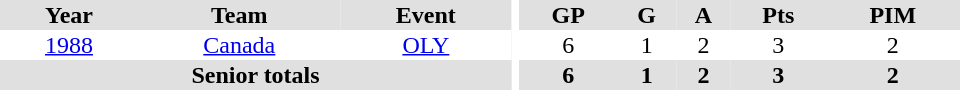<table border="0" cellpadding="1" cellspacing="0" ID="Table3" style="text-align:center; width:40em">
<tr bgcolor="#e0e0e0">
<th>Year</th>
<th>Team</th>
<th>Event</th>
<th rowspan="102" bgcolor="#ffffff"></th>
<th>GP</th>
<th>G</th>
<th>A</th>
<th>Pts</th>
<th>PIM</th>
</tr>
<tr>
<td><a href='#'>1988</a></td>
<td><a href='#'>Canada</a></td>
<td><a href='#'>OLY</a></td>
<td>6</td>
<td>1</td>
<td>2</td>
<td>3</td>
<td>2</td>
</tr>
<tr bgcolor="#e0e0e0">
<th colspan="3">Senior totals</th>
<th>6</th>
<th>1</th>
<th>2</th>
<th>3</th>
<th>2</th>
</tr>
</table>
